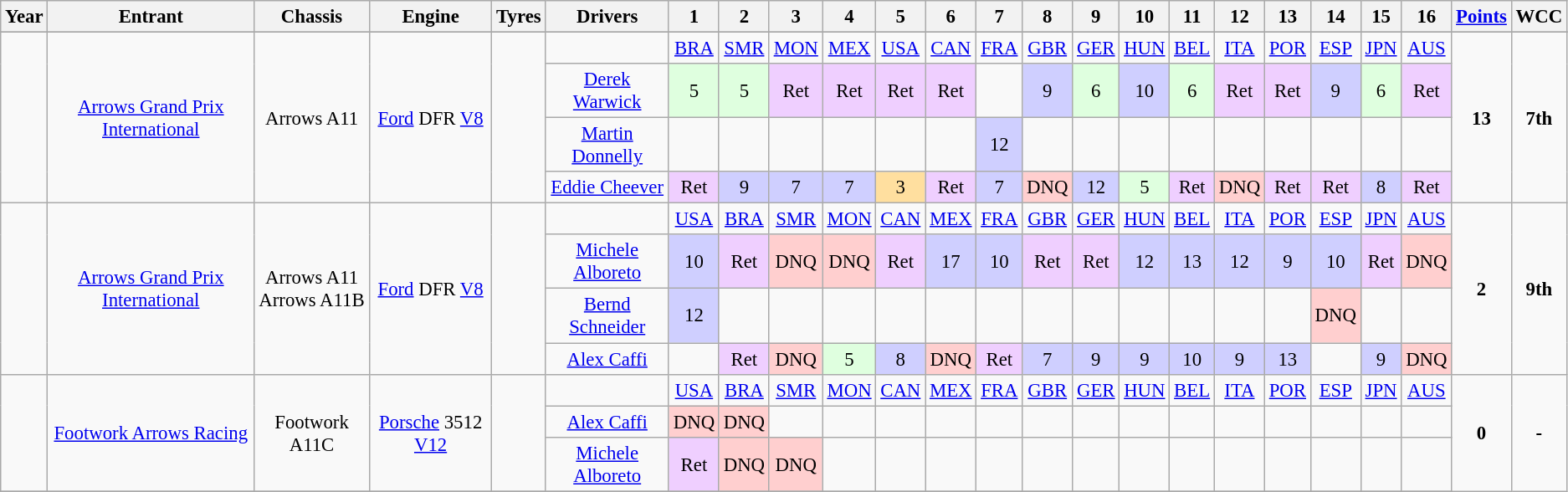<table class="wikitable" style="text-align:center; font-size:95%">
<tr>
<th>Year</th>
<th>Entrant</th>
<th>Chassis</th>
<th>Engine</th>
<th>Tyres</th>
<th>Drivers</th>
<th>1</th>
<th>2</th>
<th>3</th>
<th>4</th>
<th>5</th>
<th>6</th>
<th>7</th>
<th>8</th>
<th>9</th>
<th>10</th>
<th>11</th>
<th>12</th>
<th>13</th>
<th>14</th>
<th>15</th>
<th>16</th>
<th><a href='#'>Points</a></th>
<th>WCC</th>
</tr>
<tr>
</tr>
<tr>
<td rowspan="4"></td>
<td rowspan="4"><a href='#'>Arrows Grand Prix International</a></td>
<td rowspan="4">Arrows A11</td>
<td rowspan="4"><a href='#'>Ford</a> DFR <a href='#'>V8</a></td>
<td rowspan="4"></td>
<td></td>
<td><a href='#'>BRA</a></td>
<td><a href='#'>SMR</a></td>
<td><a href='#'>MON</a></td>
<td><a href='#'>MEX</a></td>
<td><a href='#'>USA</a></td>
<td><a href='#'>CAN</a></td>
<td><a href='#'>FRA</a></td>
<td><a href='#'>GBR</a></td>
<td><a href='#'>GER</a></td>
<td><a href='#'>HUN</a></td>
<td><a href='#'>BEL</a></td>
<td><a href='#'>ITA</a></td>
<td><a href='#'>POR</a></td>
<td><a href='#'>ESP</a></td>
<td><a href='#'>JPN</a></td>
<td><a href='#'>AUS</a></td>
<td rowspan="4"><strong>13</strong></td>
<td rowspan="4"><strong>7th</strong></td>
</tr>
<tr>
<td><a href='#'>Derek Warwick</a></td>
<td style="background:#DFFFDF;">5</td>
<td style="background:#DFFFDF;">5</td>
<td style="background:#EFCFFF;">Ret</td>
<td style="background:#EFCFFF;">Ret</td>
<td style="background:#EFCFFF;">Ret</td>
<td style="background:#EFCFFF;">Ret</td>
<td></td>
<td style="background:#CFCFFF;">9</td>
<td style="background:#DFFFDF;">6</td>
<td style="background:#CFCFFF;">10</td>
<td style="background:#DFFFDF;">6</td>
<td style="background:#EFCFFF;">Ret</td>
<td style="background:#EFCFFF;">Ret</td>
<td style="background:#CFCFFF;">9</td>
<td style="background:#DFFFDF;">6</td>
<td style="background:#EFCFFF;">Ret</td>
</tr>
<tr>
<td><a href='#'>Martin Donnelly</a></td>
<td></td>
<td></td>
<td></td>
<td></td>
<td></td>
<td></td>
<td style="background:#CFCFFF;">12</td>
<td></td>
<td></td>
<td></td>
<td></td>
<td></td>
<td></td>
<td></td>
<td></td>
<td></td>
</tr>
<tr>
<td><a href='#'>Eddie Cheever</a></td>
<td style="background:#EFCFFF;">Ret</td>
<td style="background:#CFCFFF;">9</td>
<td style="background:#CFCFFF;">7</td>
<td style="background:#CFCFFF;">7</td>
<td style="background:#FFDF9F;">3</td>
<td style="background:#EFCFFF;">Ret</td>
<td style="background:#CFCFFF;">7</td>
<td style="background:#FFCFCF;">DNQ</td>
<td style="background:#CFCFFF;">12</td>
<td style="background:#DFFFDF;">5</td>
<td style="background:#EFCFFF;">Ret</td>
<td style="background:#FFCFCF;">DNQ</td>
<td style="background:#EFCFFF;">Ret</td>
<td style="background:#EFCFFF;">Ret</td>
<td style="background:#CFCFFF;">8</td>
<td style="background:#EFCFFF;">Ret</td>
</tr>
<tr>
<td rowspan="4"></td>
<td rowspan="4"><a href='#'>Arrows Grand Prix International</a></td>
<td rowspan="4">Arrows A11<br>Arrows A11B</td>
<td rowspan="4"><a href='#'>Ford</a> DFR <a href='#'>V8</a></td>
<td rowspan="4"></td>
<td></td>
<td><a href='#'>USA</a></td>
<td><a href='#'>BRA</a></td>
<td><a href='#'>SMR</a></td>
<td><a href='#'>MON</a></td>
<td><a href='#'>CAN</a></td>
<td><a href='#'>MEX</a></td>
<td><a href='#'>FRA</a></td>
<td><a href='#'>GBR</a></td>
<td><a href='#'>GER</a></td>
<td><a href='#'>HUN</a></td>
<td><a href='#'>BEL</a></td>
<td><a href='#'>ITA</a></td>
<td><a href='#'>POR</a></td>
<td><a href='#'>ESP</a></td>
<td><a href='#'>JPN</a></td>
<td><a href='#'>AUS</a></td>
<td rowspan="4"><strong>2</strong></td>
<td rowspan="4"><strong>9th</strong></td>
</tr>
<tr>
<td><a href='#'>Michele Alboreto</a></td>
<td style="background:#CFCFFF;">10</td>
<td style="background:#EFCFFF;">Ret</td>
<td style="background:#FFCFCF;">DNQ</td>
<td style="background:#FFCFCF;">DNQ</td>
<td style="background:#EFCFFF;">Ret</td>
<td style="background:#CFCFFF;">17</td>
<td style="background:#CFCFFF;">10</td>
<td style="background:#EFCFFF;">Ret</td>
<td style="background:#EFCFFF;">Ret</td>
<td style="background:#CFCFFF;">12</td>
<td style="background:#CFCFFF;">13</td>
<td style="background:#CFCFFF;">12</td>
<td style="background:#CFCFFF;">9</td>
<td style="background:#CFCFFF;">10</td>
<td style="background:#EFCFFF;">Ret</td>
<td style="background:#FFCFCF;">DNQ</td>
</tr>
<tr>
<td><a href='#'>Bernd Schneider</a></td>
<td style="background:#CFCFFF;">12</td>
<td></td>
<td></td>
<td></td>
<td></td>
<td></td>
<td></td>
<td></td>
<td></td>
<td></td>
<td></td>
<td></td>
<td></td>
<td style="background:#FFCFCF;">DNQ</td>
<td></td>
<td></td>
</tr>
<tr>
<td><a href='#'>Alex Caffi</a></td>
<td></td>
<td style="background:#EFCFFF;">Ret</td>
<td style="background:#FFCFCF;">DNQ</td>
<td style="background:#DFFFDF;">5</td>
<td style="background:#CFCFFF;">8</td>
<td style="background:#FFCFCF;">DNQ</td>
<td style="background:#EFCFFF;">Ret</td>
<td style="background:#CFCFFF;">7</td>
<td style="background:#CFCFFF;">9</td>
<td style="background:#CFCFFF;">9</td>
<td style="background:#CFCFFF;">10</td>
<td style="background:#CFCFFF;">9</td>
<td style="background:#CFCFFF;">13</td>
<td></td>
<td style="background:#CFCFFF;">9</td>
<td style="background:#FFCFCF;">DNQ</td>
</tr>
<tr>
<td rowspan="3"></td>
<td rowspan="3"><a href='#'>Footwork Arrows Racing</a></td>
<td rowspan="3">Footwork A11C</td>
<td rowspan="3"><a href='#'>Porsche</a> 3512 <a href='#'>V12</a></td>
<td rowspan="3"></td>
<td></td>
<td><a href='#'>USA</a></td>
<td><a href='#'>BRA</a></td>
<td><a href='#'>SMR</a></td>
<td><a href='#'>MON</a></td>
<td><a href='#'>CAN</a></td>
<td><a href='#'>MEX</a></td>
<td><a href='#'>FRA</a></td>
<td><a href='#'>GBR</a></td>
<td><a href='#'>GER</a></td>
<td><a href='#'>HUN</a></td>
<td><a href='#'>BEL</a></td>
<td><a href='#'>ITA</a></td>
<td><a href='#'>POR</a></td>
<td><a href='#'>ESP</a></td>
<td><a href='#'>JPN</a></td>
<td><a href='#'>AUS</a></td>
<td rowspan="4"><strong>0</strong></td>
<td rowspan="4"><strong>-</strong></td>
</tr>
<tr>
<td><a href='#'>Alex Caffi</a></td>
<td style="background:#FFCFCF;">DNQ</td>
<td style="background:#FFCFCF;">DNQ</td>
<td></td>
<td></td>
<td></td>
<td></td>
<td></td>
<td></td>
<td></td>
<td></td>
<td></td>
<td></td>
<td></td>
<td></td>
<td></td>
<td></td>
</tr>
<tr>
<td><a href='#'>Michele Alboreto</a></td>
<td style="background:#EFCFFF;">Ret</td>
<td style="background:#FFCFCF;">DNQ</td>
<td style="background:#FFCFCF;">DNQ</td>
<td></td>
<td></td>
<td></td>
<td></td>
<td></td>
<td></td>
<td></td>
<td></td>
<td></td>
<td></td>
<td></td>
<td></td>
<td></td>
</tr>
<tr>
</tr>
</table>
